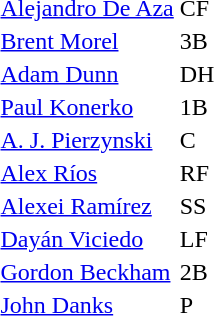<table>
<tr>
<td></td>
<td><a href='#'>Alejandro De Aza</a></td>
<td>CF</td>
</tr>
<tr>
<td></td>
<td><a href='#'>Brent Morel</a></td>
<td>3B</td>
</tr>
<tr>
<td></td>
<td><a href='#'>Adam Dunn</a></td>
<td>DH</td>
</tr>
<tr>
<td></td>
<td><a href='#'>Paul Konerko</a></td>
<td>1B</td>
</tr>
<tr>
<td></td>
<td><a href='#'>A. J. Pierzynski</a></td>
<td>C</td>
</tr>
<tr>
<td></td>
<td><a href='#'>Alex Ríos</a></td>
<td>RF</td>
</tr>
<tr>
<td></td>
<td><a href='#'>Alexei Ramírez</a></td>
<td>SS</td>
</tr>
<tr>
<td></td>
<td><a href='#'>Dayán Viciedo</a></td>
<td>LF</td>
</tr>
<tr>
<td></td>
<td><a href='#'>Gordon Beckham</a></td>
<td>2B</td>
</tr>
<tr>
<td></td>
<td><a href='#'>John Danks</a></td>
<td>P</td>
</tr>
<tr>
</tr>
</table>
